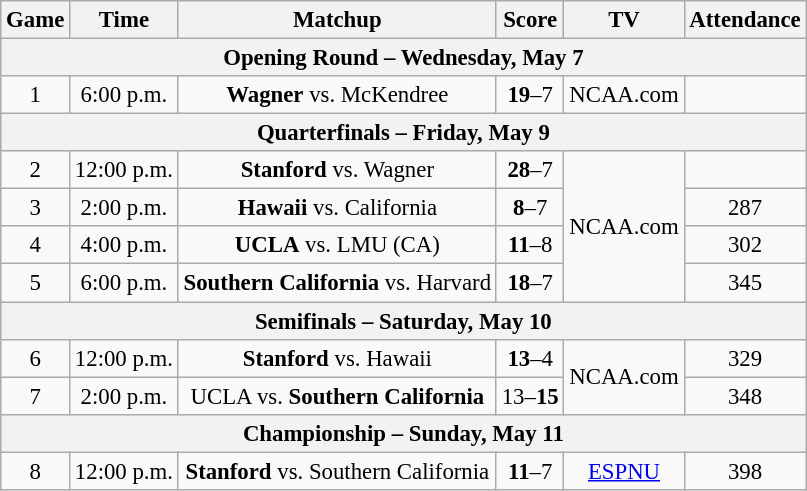<table class="wikitable" style="font-size: 95%;text-align:center">
<tr>
<th>Game</th>
<th>Time</th>
<th>Matchup</th>
<th>Score</th>
<th>TV</th>
<th>Attendance</th>
</tr>
<tr>
<th colspan=6>Opening Round – Wednesday, May 7</th>
</tr>
<tr>
<td>1</td>
<td>6:00 p.m.</td>
<td><strong>Wagner</strong> vs. McKendree</td>
<td><strong>19</strong>–7</td>
<td>NCAA.com</td>
<td></td>
</tr>
<tr>
<th colspan=6>Quarterfinals – Friday, May 9</th>
</tr>
<tr>
<td>2</td>
<td>12:00 p.m.</td>
<td><strong>Stanford</strong> vs. Wagner</td>
<td><strong>28</strong>–7</td>
<td rowspan=4>NCAA.com</td>
<td></td>
</tr>
<tr>
<td>3</td>
<td>2:00 p.m.</td>
<td><strong>Hawaii</strong> vs. California</td>
<td><strong>8</strong>–7</td>
<td>287</td>
</tr>
<tr>
<td>4</td>
<td>4:00 p.m.</td>
<td><strong>UCLA</strong> vs. LMU (CA)</td>
<td><strong>11</strong>–8</td>
<td>302</td>
</tr>
<tr>
<td>5</td>
<td>6:00 p.m.</td>
<td><strong>Southern California</strong> vs. Harvard</td>
<td><strong>18</strong>–7</td>
<td>345</td>
</tr>
<tr>
<th colspan=6>Semifinals – Saturday, May 10</th>
</tr>
<tr>
<td>6</td>
<td>12:00 p.m.</td>
<td><strong>Stanford</strong> vs. Hawaii</td>
<td><strong>13</strong>–4</td>
<td rowspan=2>NCAA.com</td>
<td>329</td>
</tr>
<tr>
<td>7</td>
<td>2:00 p.m.</td>
<td>UCLA vs. <strong>Southern California</strong></td>
<td>13–<strong>15</strong></td>
<td>348</td>
</tr>
<tr>
<th colspan=6>Championship – Sunday, May 11</th>
</tr>
<tr>
<td>8</td>
<td>12:00 p.m.</td>
<td><strong>Stanford</strong> vs. Southern California</td>
<td><strong>11</strong>–7</td>
<td><a href='#'>ESPNU</a></td>
<td>398</td>
</tr>
</table>
